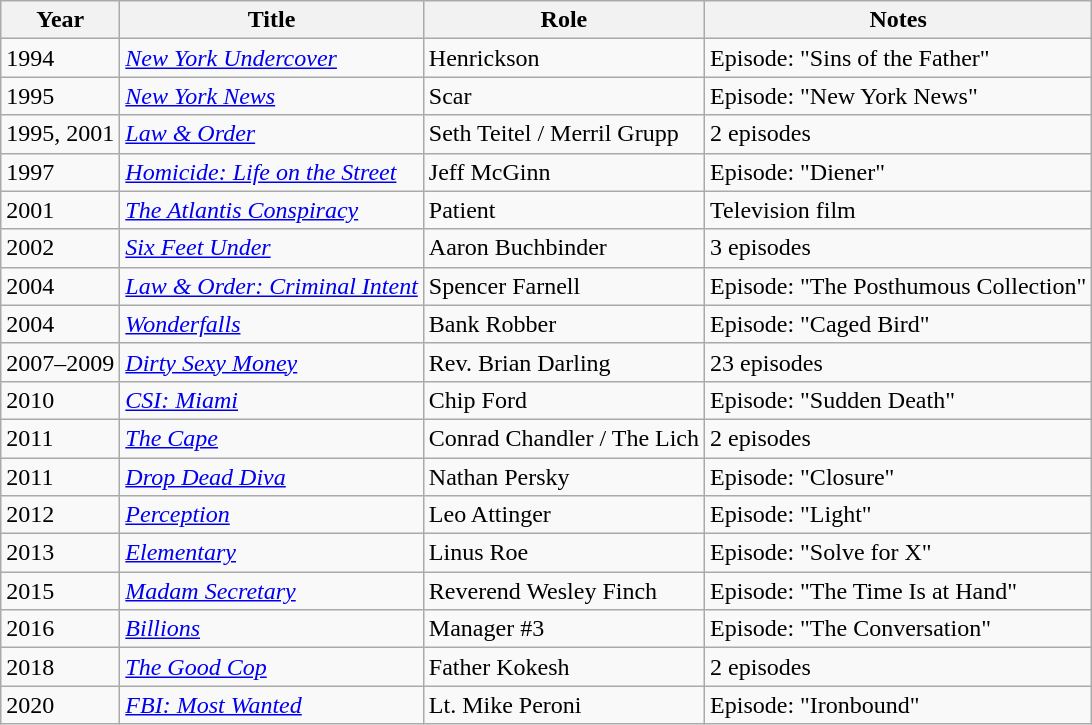<table class="wikitable sortable">
<tr>
<th>Year</th>
<th>Title</th>
<th>Role</th>
<th>Notes</th>
</tr>
<tr>
<td>1994</td>
<td><em><a href='#'>New York Undercover</a></em></td>
<td>Henrickson</td>
<td>Episode: "Sins of the Father"</td>
</tr>
<tr>
<td>1995</td>
<td><em><a href='#'>New York News</a></em></td>
<td>Scar</td>
<td>Episode: "New York News"</td>
</tr>
<tr>
<td>1995, 2001</td>
<td><em><a href='#'>Law & Order</a></em></td>
<td>Seth Teitel / Merril Grupp</td>
<td>2 episodes</td>
</tr>
<tr>
<td>1997</td>
<td><em><a href='#'>Homicide: Life on the Street</a></em></td>
<td>Jeff McGinn</td>
<td>Episode: "Diener"</td>
</tr>
<tr>
<td>2001</td>
<td><em><a href='#'>The Atlantis Conspiracy</a></em></td>
<td>Patient</td>
<td>Television film</td>
</tr>
<tr>
<td>2002</td>
<td><a href='#'><em>Six Feet Under</em></a></td>
<td>Aaron Buchbinder</td>
<td>3 episodes</td>
</tr>
<tr>
<td>2004</td>
<td><em><a href='#'>Law & Order: Criminal Intent</a></em></td>
<td>Spencer Farnell</td>
<td>Episode: "The Posthumous Collection"</td>
</tr>
<tr>
<td>2004</td>
<td><em><a href='#'>Wonderfalls</a></em></td>
<td>Bank Robber</td>
<td>Episode: "Caged Bird"</td>
</tr>
<tr>
<td>2007–2009</td>
<td><em><a href='#'>Dirty Sexy Money</a></em></td>
<td>Rev. Brian Darling</td>
<td>23 episodes</td>
</tr>
<tr>
<td>2010</td>
<td><em><a href='#'>CSI: Miami</a></em></td>
<td>Chip Ford</td>
<td>Episode: "Sudden Death"</td>
</tr>
<tr>
<td>2011</td>
<td><a href='#'><em>The Cape</em></a></td>
<td>Conrad Chandler / The Lich</td>
<td>2 episodes</td>
</tr>
<tr>
<td>2011</td>
<td><em><a href='#'>Drop Dead Diva</a></em></td>
<td>Nathan Persky</td>
<td>Episode: "Closure"</td>
</tr>
<tr>
<td>2012</td>
<td><a href='#'><em>Perception</em></a></td>
<td>Leo Attinger</td>
<td>Episode: "Light"</td>
</tr>
<tr>
<td>2013</td>
<td><a href='#'><em>Elementary</em></a></td>
<td>Linus Roe</td>
<td>Episode: "Solve for X"</td>
</tr>
<tr>
<td>2015</td>
<td><a href='#'><em>Madam Secretary</em></a></td>
<td>Reverend Wesley Finch</td>
<td>Episode: "The Time Is at Hand"</td>
</tr>
<tr>
<td>2016</td>
<td><a href='#'><em>Billions</em></a></td>
<td>Manager #3</td>
<td>Episode: "The Conversation"</td>
</tr>
<tr>
<td>2018</td>
<td><a href='#'><em>The Good Cop</em></a></td>
<td>Father Kokesh</td>
<td>2 episodes</td>
</tr>
<tr>
<td>2020</td>
<td><em><a href='#'>FBI: Most Wanted</a></em></td>
<td>Lt. Mike Peroni</td>
<td>Episode: "Ironbound"</td>
</tr>
</table>
